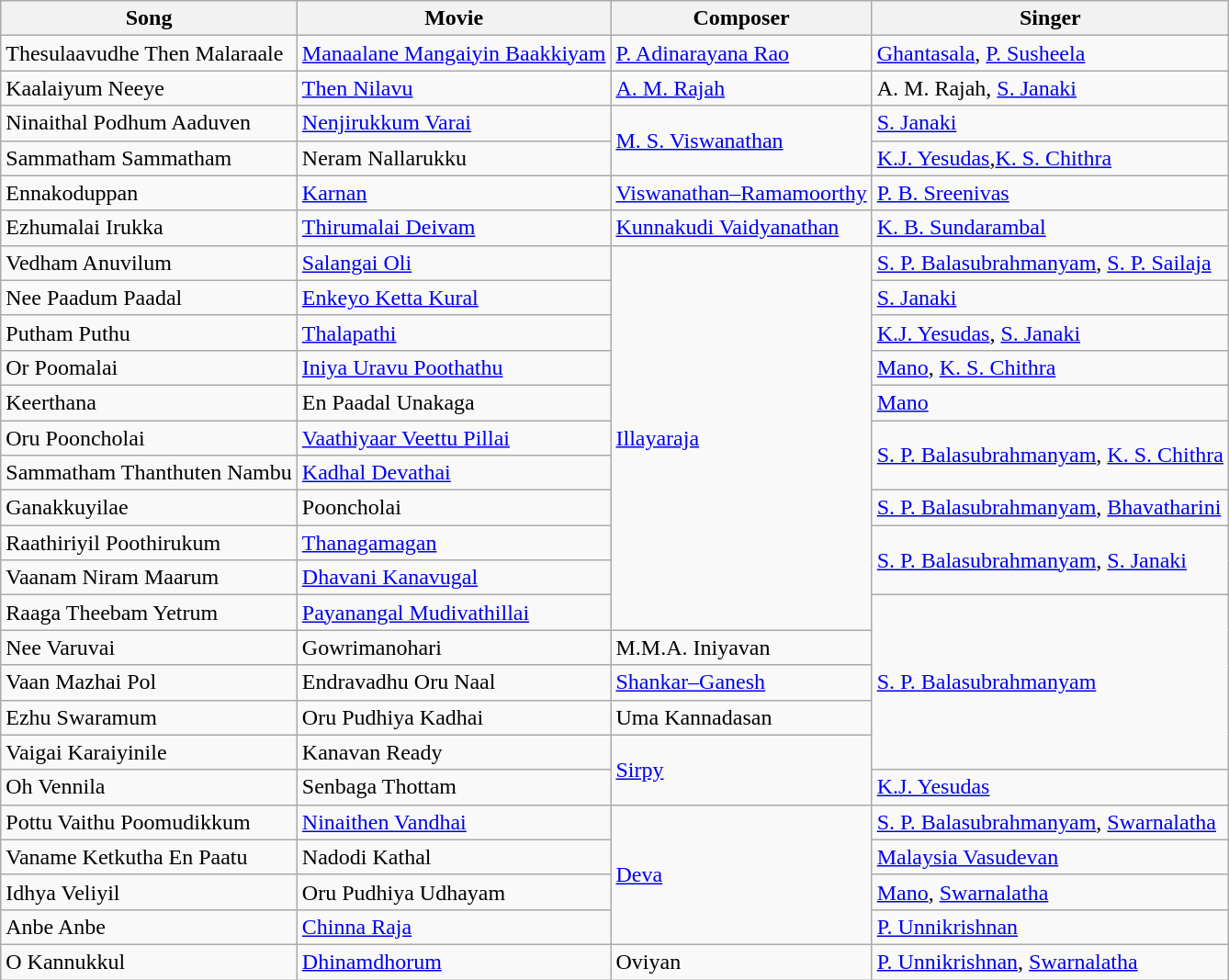<table class="wikitable">
<tr>
<th>Song</th>
<th>Movie</th>
<th>Composer</th>
<th>Singer</th>
</tr>
<tr>
<td>Thesulaavudhe Then Malaraale</td>
<td><a href='#'>Manaalane Mangaiyin Baakkiyam</a></td>
<td><a href='#'>P. Adinarayana Rao</a></td>
<td><a href='#'>Ghantasala</a>, <a href='#'>P. Susheela</a></td>
</tr>
<tr>
<td>Kaalaiyum Neeye</td>
<td><a href='#'>Then Nilavu</a></td>
<td><a href='#'>A. M. Rajah</a></td>
<td>A. M. Rajah, <a href='#'>S. Janaki</a></td>
</tr>
<tr>
<td>Ninaithal Podhum Aaduven</td>
<td><a href='#'>Nenjirukkum Varai</a></td>
<td rowspan=2><a href='#'>M. S. Viswanathan</a></td>
<td><a href='#'>S. Janaki</a></td>
</tr>
<tr>
<td>Sammatham Sammatham</td>
<td>Neram Nallarukku</td>
<td><a href='#'>K.J. Yesudas</a>,<a href='#'>K. S. Chithra</a></td>
</tr>
<tr>
<td>Ennakoduppan</td>
<td><a href='#'>Karnan</a></td>
<td><a href='#'>Viswanathan–Ramamoorthy</a></td>
<td><a href='#'>P. B. Sreenivas</a></td>
</tr>
<tr>
<td>Ezhumalai Irukka</td>
<td><a href='#'>Thirumalai Deivam</a></td>
<td><a href='#'>Kunnakudi Vaidyanathan</a></td>
<td><a href='#'>K. B. Sundarambal</a></td>
</tr>
<tr>
<td>Vedham Anuvilum</td>
<td><a href='#'>Salangai Oli</a></td>
<td rowspan="11"><a href='#'>Illayaraja</a></td>
<td><a href='#'>S. P. Balasubrahmanyam</a>, <a href='#'>S. P. Sailaja</a></td>
</tr>
<tr>
<td>Nee Paadum Paadal</td>
<td><a href='#'>Enkeyo Ketta Kural</a></td>
<td><a href='#'>S. Janaki</a></td>
</tr>
<tr>
<td>Putham Puthu</td>
<td><a href='#'>Thalapathi</a></td>
<td><a href='#'>K.J. Yesudas</a>, <a href='#'>S. Janaki</a></td>
</tr>
<tr>
<td>Or Poomalai</td>
<td><a href='#'>Iniya Uravu Poothathu</a></td>
<td><a href='#'>Mano</a>, <a href='#'>K. S. Chithra</a></td>
</tr>
<tr>
<td>Keerthana</td>
<td>En Paadal Unakaga</td>
<td><a href='#'>Mano</a></td>
</tr>
<tr>
<td>Oru Pooncholai</td>
<td><a href='#'>Vaathiyaar Veettu Pillai</a></td>
<td rowspan=2><a href='#'>S. P. Balasubrahmanyam</a>, <a href='#'>K. S. Chithra</a></td>
</tr>
<tr>
<td>Sammatham Thanthuten Nambu</td>
<td><a href='#'>Kadhal Devathai</a></td>
</tr>
<tr>
<td>Ganakkuyilae</td>
<td>Pooncholai</td>
<td><a href='#'>S. P. Balasubrahmanyam</a>, <a href='#'>Bhavatharini</a></td>
</tr>
<tr>
<td>Raathiriyil Poothirukum</td>
<td><a href='#'>Thanagamagan</a></td>
<td rowspan="2"><a href='#'>S. P. Balasubrahmanyam</a>, <a href='#'>S. Janaki</a></td>
</tr>
<tr>
<td>Vaanam Niram Maarum</td>
<td><a href='#'>Dhavani Kanavugal</a></td>
</tr>
<tr>
<td>Raaga Theebam Yetrum</td>
<td><a href='#'>Payanangal Mudivathillai</a></td>
<td rowspan=5><a href='#'>S. P. Balasubrahmanyam</a></td>
</tr>
<tr>
<td>Nee Varuvai</td>
<td>Gowrimanohari</td>
<td>M.M.A. Iniyavan</td>
</tr>
<tr>
<td>Vaan Mazhai Pol</td>
<td>Endravadhu Oru Naal</td>
<td><a href='#'>Shankar–Ganesh</a></td>
</tr>
<tr>
<td>Ezhu Swaramum</td>
<td>Oru Pudhiya Kadhai</td>
<td>Uma Kannadasan</td>
</tr>
<tr>
<td>Vaigai Karaiyinile</td>
<td>Kanavan Ready</td>
<td rowspan=2><a href='#'>Sirpy</a></td>
</tr>
<tr>
<td>Oh Vennila</td>
<td>Senbaga Thottam</td>
<td><a href='#'>K.J. Yesudas</a></td>
</tr>
<tr>
<td>Pottu Vaithu Poomudikkum</td>
<td><a href='#'>Ninaithen Vandhai</a></td>
<td rowspan="4"><a href='#'>Deva</a></td>
<td><a href='#'>S. P. Balasubrahmanyam</a>, <a href='#'>Swarnalatha</a></td>
</tr>
<tr>
<td>Vaname Ketkutha En Paatu</td>
<td>Nadodi Kathal</td>
<td><a href='#'>Malaysia Vasudevan</a></td>
</tr>
<tr>
<td>Idhya Veliyil</td>
<td>Oru Pudhiya Udhayam</td>
<td><a href='#'>Mano</a>, <a href='#'>Swarnalatha</a></td>
</tr>
<tr>
<td>Anbe Anbe</td>
<td><a href='#'>Chinna Raja</a></td>
<td><a href='#'>P. Unnikrishnan</a></td>
</tr>
<tr>
<td>O Kannukkul</td>
<td><a href='#'>Dhinamdhorum</a></td>
<td>Oviyan</td>
<td><a href='#'>P. Unnikrishnan</a>, <a href='#'>Swarnalatha</a></td>
</tr>
</table>
